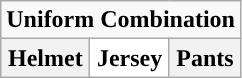<table class="wikitable">
<tr>
<td align="center" Colspan="3"><strong>Uniform Combination</strong></td>
</tr>
<tr align="center">
<th>Helmet</th>
<th style="background:#FFFFFF;">Jersey</th>
<th>Pants</th>
</tr>
</table>
